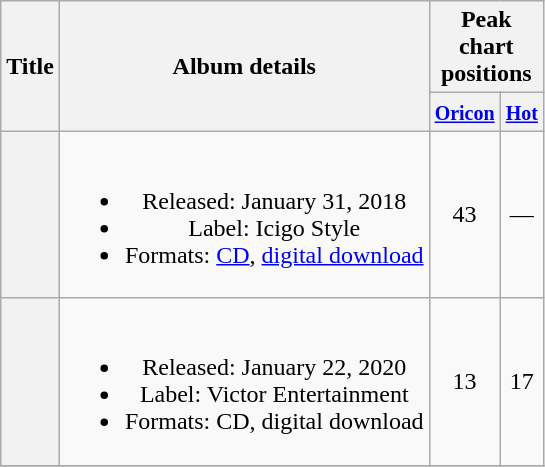<table class="wikitable plainrowheaders" style="text-align:center;">
<tr>
<th scope="col" rowspan="2">Title</th>
<th scope="col" rowspan="2">Album details</th>
<th scope="col" colspan="2">Peak <br> chart <br> positions</th>
</tr>
<tr>
<th scope="col" colspan="1"><small><a href='#'>Oricon</a></small></th>
<th scope="col" colspan="1"><small><a href='#'>Hot</a></small></th>
</tr>
<tr>
<th scope="row"></th>
<td><br><ul><li>Released: January 31, 2018</li><li>Label: Icigo Style</li><li>Formats: <a href='#'>CD</a>, <a href='#'>digital download</a></li></ul></td>
<td>43</td>
<td>—</td>
</tr>
<tr>
<th scope="row"></th>
<td><br><ul><li>Released: January 22, 2020</li><li>Label: Victor Entertainment</li><li>Formats: CD, digital download</li></ul></td>
<td>13</td>
<td>17</td>
</tr>
<tr>
</tr>
</table>
